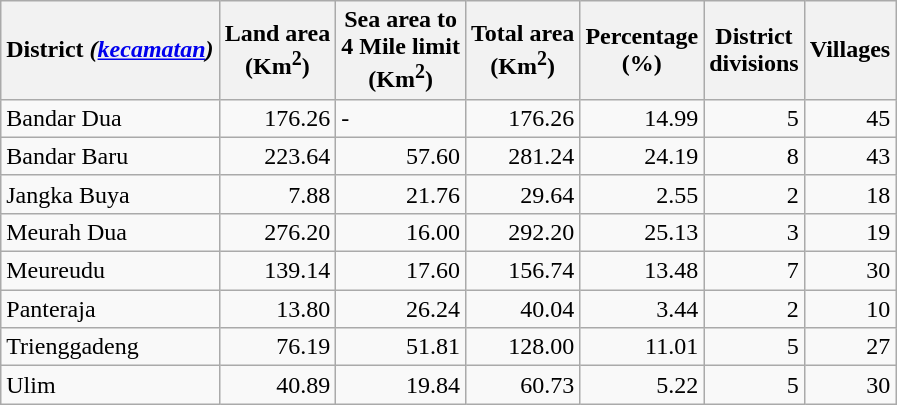<table class="wikitable">
<tr>
<th>District <em>(<a href='#'>kecamatan</a>)</em></th>
<th>Land area <br>(Km<sup>2</sup>)</th>
<th>Sea area to <br>4 Mile limit <br>(Km<sup>2</sup>)</th>
<th>Total area <br>(Km<sup>2</sup>)</th>
<th>Percentage <br>(%)</th>
<th>District <br>divisions</th>
<th>Villages</th>
</tr>
<tr>
<td>Bandar Dua</td>
<td align="right">176.26</td>
<td>-</td>
<td align="right">176.26</td>
<td align="right">14.99</td>
<td align="right">5</td>
<td align="right">45</td>
</tr>
<tr>
<td>Bandar Baru</td>
<td align="right">223.64</td>
<td align="right">57.60</td>
<td align="right">281.24</td>
<td align="right">24.19</td>
<td align="right">8</td>
<td align="right">43</td>
</tr>
<tr>
<td>Jangka Buya</td>
<td align="right">7.88</td>
<td align="right">21.76</td>
<td align="right">29.64</td>
<td align="right">2.55</td>
<td align="right">2</td>
<td align="right">18</td>
</tr>
<tr>
<td>Meurah Dua</td>
<td align="right">276.20</td>
<td align="right">16.00</td>
<td align="right">292.20</td>
<td align="right">25.13</td>
<td align="right">3</td>
<td align="right">19</td>
</tr>
<tr>
<td>Meureudu</td>
<td align="right">139.14</td>
<td align="right">17.60</td>
<td align="right">156.74</td>
<td align="right">13.48</td>
<td align="right">7</td>
<td align="right">30</td>
</tr>
<tr>
<td>Panteraja</td>
<td align="right">13.80</td>
<td align="right">26.24</td>
<td align="right">40.04</td>
<td align="right">3.44</td>
<td align="right">2</td>
<td align="right">10</td>
</tr>
<tr>
<td>Trienggadeng</td>
<td align="right">76.19</td>
<td align="right">51.81</td>
<td align="right">128.00</td>
<td align="right">11.01</td>
<td align="right">5</td>
<td align="right">27</td>
</tr>
<tr>
<td>Ulim</td>
<td align="right">40.89</td>
<td align="right">19.84</td>
<td align="right">60.73</td>
<td align="right">5.22</td>
<td align="right">5</td>
<td align="right">30</td>
</tr>
</table>
